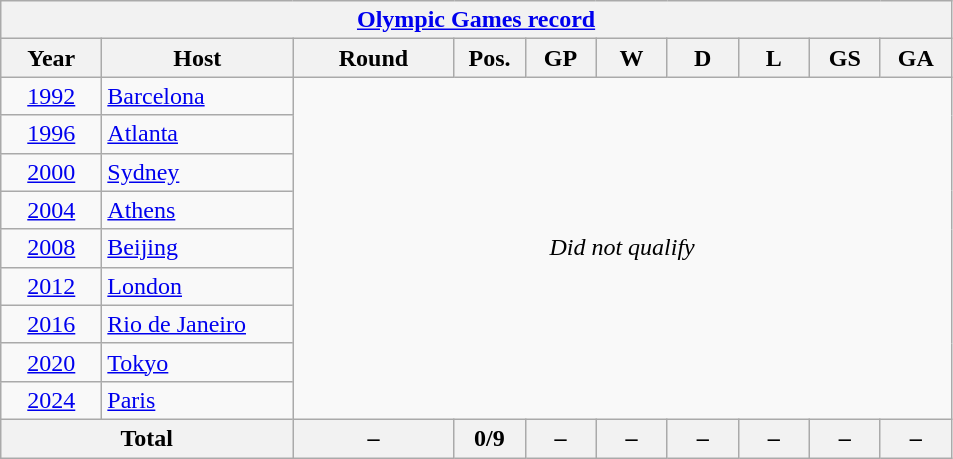<table class="wikitable" style="text-align: center">
<tr>
<th colspan=10><a href='#'>Olympic Games record</a></th>
</tr>
<tr>
<th width=60px>Year</th>
<th width=120px>Host</th>
<th width=100px>Round</th>
<th width=40px>Pos.</th>
<th width=40px>GP</th>
<th width=40px>W</th>
<th width=40px>D</th>
<th width=40px>L</th>
<th width=40px>GS</th>
<th width=40px>GA</th>
</tr>
<tr>
<td><a href='#'>1992</a></td>
<td align=left> <a href='#'>Barcelona</a></td>
<td colspan=9 rowspan=9><em>Did not qualify</em></td>
</tr>
<tr>
<td><a href='#'>1996</a></td>
<td align=left> <a href='#'>Atlanta</a></td>
</tr>
<tr>
<td><a href='#'>2000</a></td>
<td align=left> <a href='#'>Sydney</a></td>
</tr>
<tr>
<td><a href='#'>2004</a></td>
<td align=left> <a href='#'>Athens</a></td>
</tr>
<tr>
<td><a href='#'>2008</a></td>
<td align=left> <a href='#'>Beijing</a></td>
</tr>
<tr>
<td><a href='#'>2012</a></td>
<td align=left> <a href='#'>London</a></td>
</tr>
<tr>
<td><a href='#'>2016</a></td>
<td align=left> <a href='#'>Rio de Janeiro</a></td>
</tr>
<tr>
<td><a href='#'>2020</a></td>
<td align=left> <a href='#'>Tokyo</a></td>
</tr>
<tr>
<td><a href='#'>2024</a></td>
<td align=left> <a href='#'>Paris</a></td>
</tr>
<tr>
<th colspan=2>Total</th>
<th>–</th>
<th>0/9</th>
<th>–</th>
<th>–</th>
<th>–</th>
<th>–</th>
<th>–</th>
<th>–</th>
</tr>
</table>
